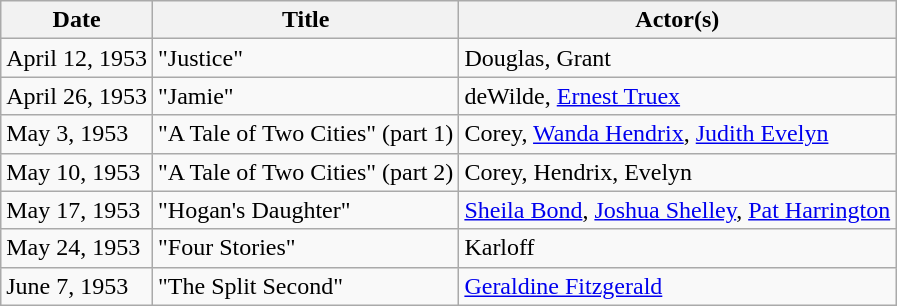<table class="wikitable">
<tr>
<th>Date</th>
<th>Title</th>
<th>Actor(s)</th>
</tr>
<tr>
<td>April 12, 1953</td>
<td>"Justice"</td>
<td>Douglas, Grant</td>
</tr>
<tr>
<td>April 26, 1953</td>
<td>"Jamie"</td>
<td>deWilde, <a href='#'>Ernest Truex</a></td>
</tr>
<tr>
<td>May 3, 1953</td>
<td>"A Tale of Two Cities" (part 1)</td>
<td>Corey, <a href='#'>Wanda Hendrix</a>, <a href='#'>Judith Evelyn</a></td>
</tr>
<tr>
<td>May 10, 1953</td>
<td>"A Tale of Two Cities" (part 2)</td>
<td>Corey, Hendrix, Evelyn</td>
</tr>
<tr>
<td>May 17, 1953</td>
<td>"Hogan's Daughter"</td>
<td><a href='#'>Sheila Bond</a>, <a href='#'>Joshua Shelley</a>, <a href='#'>Pat Harrington</a></td>
</tr>
<tr>
<td>May 24, 1953</td>
<td>"Four Stories"</td>
<td>Karloff</td>
</tr>
<tr>
<td>June 7, 1953</td>
<td>"The Split Second"</td>
<td><a href='#'>Geraldine Fitzgerald</a></td>
</tr>
</table>
